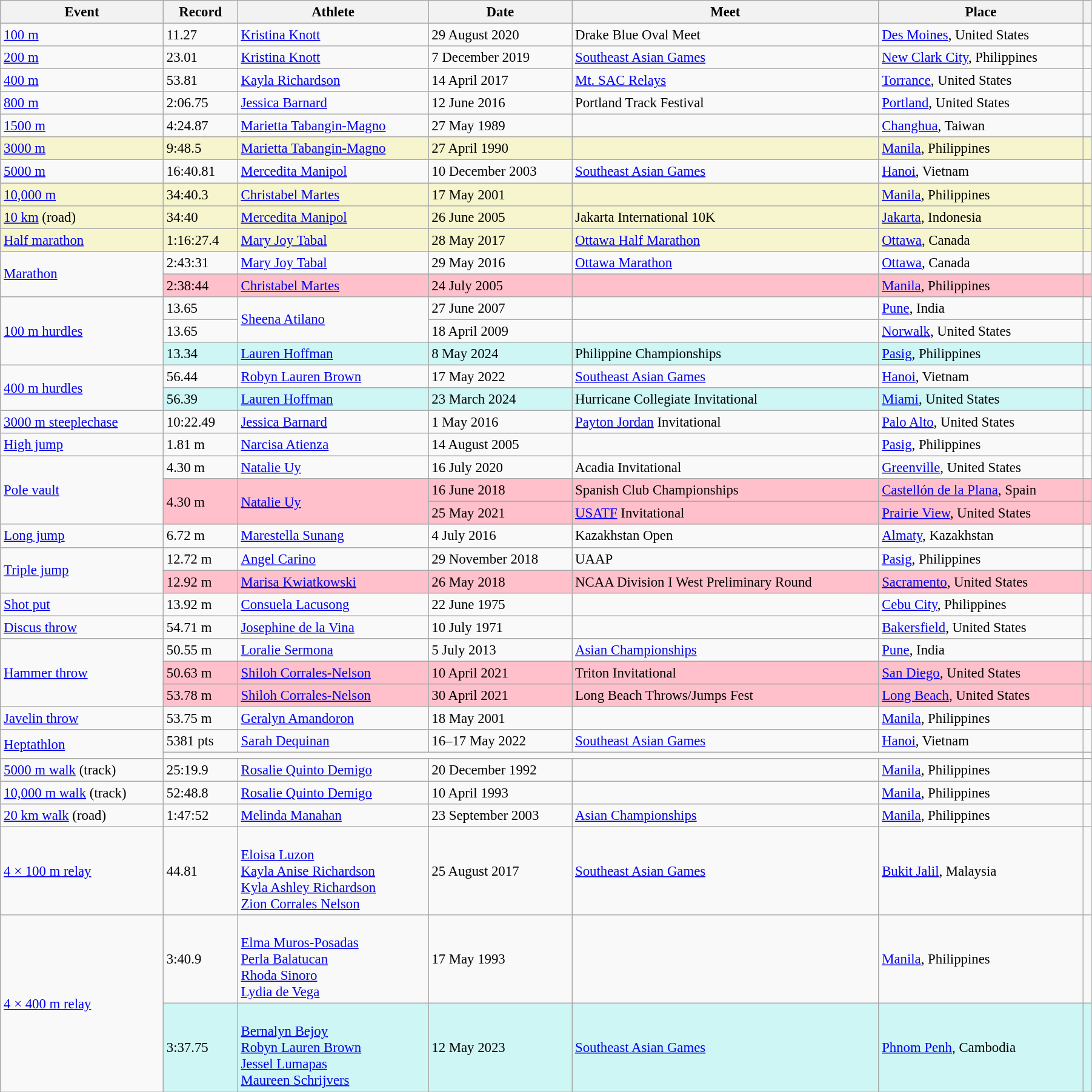<table class="wikitable" style="font-size:95%; width: 95%;">
<tr>
<th>Event</th>
<th>Record</th>
<th>Athlete</th>
<th>Date</th>
<th>Meet</th>
<th>Place</th>
<th></th>
</tr>
<tr>
<td><a href='#'>100 m</a></td>
<td>11.27 </td>
<td><a href='#'>Kristina Knott</a></td>
<td>29 August 2020</td>
<td>Drake Blue Oval Meet</td>
<td><a href='#'>Des Moines</a>, United States</td>
<td></td>
</tr>
<tr>
<td><a href='#'>200 m</a></td>
<td>23.01 </td>
<td><a href='#'>Kristina Knott</a></td>
<td>7 December 2019</td>
<td><a href='#'>Southeast Asian Games</a></td>
<td><a href='#'>New Clark City</a>, Philippines</td>
<td></td>
</tr>
<tr>
<td><a href='#'>400 m</a></td>
<td>53.81</td>
<td><a href='#'>Kayla Richardson</a></td>
<td>14 April 2017</td>
<td><a href='#'>Mt. SAC Relays</a></td>
<td><a href='#'>Torrance</a>, United States</td>
<td></td>
</tr>
<tr>
<td><a href='#'>800 m</a></td>
<td>2:06.75</td>
<td><a href='#'>Jessica Barnard</a></td>
<td>12 June 2016</td>
<td>Portland Track Festival</td>
<td><a href='#'>Portland</a>, United States</td>
<td></td>
</tr>
<tr>
<td><a href='#'>1500 m</a></td>
<td>4:24.87</td>
<td><a href='#'>Marietta Tabangin-Magno</a></td>
<td>27 May 1989</td>
<td></td>
<td><a href='#'>Changhua</a>, Taiwan</td>
<td></td>
</tr>
<tr style="background:#f6F5CE;">
<td><a href='#'>3000 m</a></td>
<td>9:48.5</td>
<td><a href='#'>Marietta Tabangin-Magno</a></td>
<td>27 April 1990</td>
<td></td>
<td><a href='#'>Manila</a>, Philippines</td>
<td></td>
</tr>
<tr>
<td><a href='#'>5000 m</a></td>
<td>16:40.81</td>
<td><a href='#'>Mercedita Manipol</a></td>
<td>10 December 2003</td>
<td><a href='#'>Southeast Asian Games</a></td>
<td><a href='#'>Hanoi</a>, Vietnam</td>
<td></td>
</tr>
<tr style="background:#f6F5CE;">
<td><a href='#'>10,000 m</a></td>
<td>34:40.3</td>
<td><a href='#'>Christabel Martes</a></td>
<td>17 May 2001</td>
<td></td>
<td><a href='#'>Manila</a>, Philippines</td>
<td></td>
</tr>
<tr style="background:#f6F5CE;">
<td><a href='#'>10 km</a> (road)</td>
<td>34:40</td>
<td><a href='#'>Mercedita Manipol</a></td>
<td>26 June 2005</td>
<td>Jakarta International 10K</td>
<td><a href='#'>Jakarta</a>, Indonesia</td>
<td></td>
</tr>
<tr style="background:#f6F5CE;">
<td><a href='#'>Half marathon</a></td>
<td>1:16:27.4</td>
<td><a href='#'>Mary Joy Tabal</a></td>
<td>28 May 2017</td>
<td><a href='#'>Ottawa Half Marathon</a></td>
<td><a href='#'>Ottawa</a>, Canada</td>
<td></td>
</tr>
<tr>
<td rowspan=2><a href='#'>Marathon</a></td>
<td>2:43:31</td>
<td><a href='#'>Mary Joy Tabal</a> </td>
<td>29 May 2016</td>
<td><a href='#'>Ottawa Marathon</a></td>
<td><a href='#'>Ottawa</a>, Canada</td>
<td></td>
</tr>
<tr style="background:pink">
<td>2:38:44 </td>
<td><a href='#'>Christabel Martes</a></td>
<td>24 July 2005</td>
<td></td>
<td><a href='#'>Manila</a>, Philippines</td>
<td></td>
</tr>
<tr>
<td rowspan=3><a href='#'>100 m hurdles</a></td>
<td>13.65 </td>
<td rowspan=2><a href='#'>Sheena Atilano</a></td>
<td>27 June 2007</td>
<td></td>
<td><a href='#'>Pune</a>, India</td>
<td></td>
</tr>
<tr>
<td>13.65</td>
<td>18 April 2009</td>
<td></td>
<td><a href='#'>Norwalk</a>, United States</td>
<td></td>
</tr>
<tr bgcolor=#CEF6F5>
<td>13.34 </td>
<td><a href='#'>Lauren Hoffman</a></td>
<td>8 May 2024</td>
<td>Philippine Championships</td>
<td><a href='#'>Pasig</a>, Philippines</td>
<td></td>
</tr>
<tr>
<td rowspan=2><a href='#'>400 m hurdles</a></td>
<td>56.44</td>
<td><a href='#'>Robyn Lauren Brown</a></td>
<td>17 May 2022</td>
<td><a href='#'>Southeast Asian Games</a></td>
<td><a href='#'>Hanoi</a>, Vietnam</td>
<td></td>
</tr>
<tr bgcolor=#CEF6F5>
<td>56.39</td>
<td><a href='#'>Lauren Hoffman</a></td>
<td>23 March 2024</td>
<td>Hurricane Collegiate Invitational</td>
<td><a href='#'>Miami</a>, United States</td>
<td></td>
</tr>
<tr>
<td><a href='#'>3000 m steeplechase</a></td>
<td>10:22.49</td>
<td><a href='#'>Jessica Barnard</a></td>
<td>1 May 2016</td>
<td><a href='#'>Payton Jordan</a> Invitational</td>
<td><a href='#'>Palo Alto</a>, United States</td>
<td></td>
</tr>
<tr>
<td><a href='#'>High jump</a></td>
<td>1.81 m</td>
<td><a href='#'>Narcisa Atienza</a></td>
<td>14 August 2005</td>
<td></td>
<td><a href='#'>Pasig</a>, Philippines</td>
<td></td>
</tr>
<tr>
<td rowspan=3><a href='#'>Pole vault</a></td>
<td>4.30 m</td>
<td><a href='#'>Natalie Uy</a></td>
<td>16 July 2020</td>
<td>Acadia Invitational</td>
<td><a href='#'>Greenville</a>, United States</td>
<td></td>
</tr>
<tr style="background:pink">
<td rowspan=2>4.30 m</td>
<td rowspan=2><a href='#'>Natalie Uy</a></td>
<td>16 June 2018</td>
<td>Spanish Club Championships</td>
<td><a href='#'>Castellón de la Plana</a>, Spain</td>
<td></td>
</tr>
<tr style="background:pink">
<td>25 May 2021</td>
<td><a href='#'>USATF</a> Invitational</td>
<td><a href='#'>Prairie View</a>, United States</td>
<td></td>
</tr>
<tr>
<td><a href='#'>Long jump</a></td>
<td>6.72 m </td>
<td><a href='#'>Marestella Sunang</a></td>
<td>4 July 2016</td>
<td>Kazakhstan Open</td>
<td><a href='#'>Almaty</a>, Kazakhstan</td>
<td></td>
</tr>
<tr>
<td rowspan=2><a href='#'>Triple jump</a></td>
<td>12.72 m </td>
<td><a href='#'>Angel Carino</a></td>
<td>29 November 2018</td>
<td>UAAP</td>
<td><a href='#'>Pasig</a>, Philippines</td>
<td></td>
</tr>
<tr style="background:pink">
<td>12.92 m </td>
<td><a href='#'>Marisa Kwiatkowski</a></td>
<td>26 May 2018</td>
<td>NCAA Division I West Preliminary Round</td>
<td><a href='#'>Sacramento</a>, United States</td>
<td></td>
</tr>
<tr>
<td><a href='#'>Shot put</a></td>
<td>13.92 m</td>
<td><a href='#'>Consuela Lacusong</a></td>
<td>22 June 1975</td>
<td></td>
<td><a href='#'>Cebu City</a>, Philippines</td>
<td></td>
</tr>
<tr>
<td><a href='#'>Discus throw</a></td>
<td>54.71 m</td>
<td><a href='#'>Josephine de la Vina</a></td>
<td>10 July 1971</td>
<td></td>
<td><a href='#'>Bakersfield</a>, United States</td>
<td></td>
</tr>
<tr>
<td rowspan=3><a href='#'>Hammer throw</a></td>
<td>50.55 m</td>
<td><a href='#'>Loralie Sermona</a></td>
<td>5 July 2013</td>
<td><a href='#'>Asian Championships</a></td>
<td><a href='#'>Pune</a>, India</td>
<td></td>
</tr>
<tr style="background:pink">
<td>50.63 m</td>
<td><a href='#'>Shiloh Corrales-Nelson</a></td>
<td>10 April 2021</td>
<td>Triton Invitational</td>
<td><a href='#'>San Diego</a>, United States</td>
<td></td>
</tr>
<tr style="background:pink">
<td>53.78 m</td>
<td><a href='#'>Shiloh Corrales-Nelson</a></td>
<td>30 April 2021</td>
<td>Long Beach Throws/Jumps Fest</td>
<td><a href='#'>Long Beach</a>, United States</td>
<td></td>
</tr>
<tr>
<td><a href='#'>Javelin throw</a></td>
<td>53.75 m</td>
<td><a href='#'>Geralyn Amandoron</a></td>
<td>18 May 2001</td>
<td></td>
<td><a href='#'>Manila</a>, Philippines</td>
<td></td>
</tr>
<tr>
<td rowspan=2><a href='#'>Heptathlon</a></td>
<td>5381 pts  </td>
<td><a href='#'>Sarah Dequinan</a></td>
<td>16–17 May 2022</td>
<td><a href='#'>Southeast Asian Games</a></td>
<td><a href='#'>Hanoi</a>, Vietnam</td>
<td></td>
</tr>
<tr>
<td colspan=5></td>
<td></td>
</tr>
<tr>
<td><a href='#'>5000 m walk</a> (track)</td>
<td>25:19.9</td>
<td><a href='#'>Rosalie Quinto Demigo</a></td>
<td>20 December 1992</td>
<td></td>
<td><a href='#'>Manila</a>, Philippines</td>
<td></td>
</tr>
<tr>
<td><a href='#'>10,000 m walk</a> (track)</td>
<td>52:48.8</td>
<td><a href='#'>Rosalie Quinto Demigo</a></td>
<td>10 April 1993</td>
<td></td>
<td><a href='#'>Manila</a>, Philippines</td>
<td></td>
</tr>
<tr>
<td><a href='#'>20 km walk</a> (road)</td>
<td>1:47:52</td>
<td><a href='#'>Melinda Manahan</a></td>
<td>23 September 2003</td>
<td><a href='#'>Asian Championships</a></td>
<td><a href='#'>Manila</a>, Philippines</td>
<td></td>
</tr>
<tr>
<td><a href='#'>4 × 100 m relay</a></td>
<td>44.81</td>
<td><br><a href='#'>Eloisa Luzon</a><br><a href='#'>Kayla Anise Richardson</a><br><a href='#'>Kyla Ashley Richardson</a><br><a href='#'>Zion Corrales Nelson</a></td>
<td>25 August 2017</td>
<td><a href='#'>Southeast Asian Games</a></td>
<td><a href='#'>Bukit Jalil</a>, Malaysia</td>
<td></td>
</tr>
<tr>
<td rowspan=2><a href='#'>4 × 400 m relay</a></td>
<td>3:40.9</td>
<td><br><a href='#'>Elma Muros-Posadas</a><br><a href='#'>Perla Balatucan</a><br><a href='#'>Rhoda Sinoro</a><br><a href='#'>Lydia de Vega</a></td>
<td>17 May 1993</td>
<td></td>
<td><a href='#'>Manila</a>, Philippines</td>
<td></td>
</tr>
<tr bgcolor=#CEF6F5>
<td>3:37.75</td>
<td><br><a href='#'>Bernalyn Bejoy</a><br><a href='#'>Robyn Lauren Brown</a><br><a href='#'>Jessel Lumapas</a><br><a href='#'>Maureen Schrijvers</a></td>
<td>12 May 2023</td>
<td><a href='#'>Southeast Asian Games</a></td>
<td><a href='#'>Phnom Penh</a>, Cambodia</td>
<td></td>
</tr>
</table>
